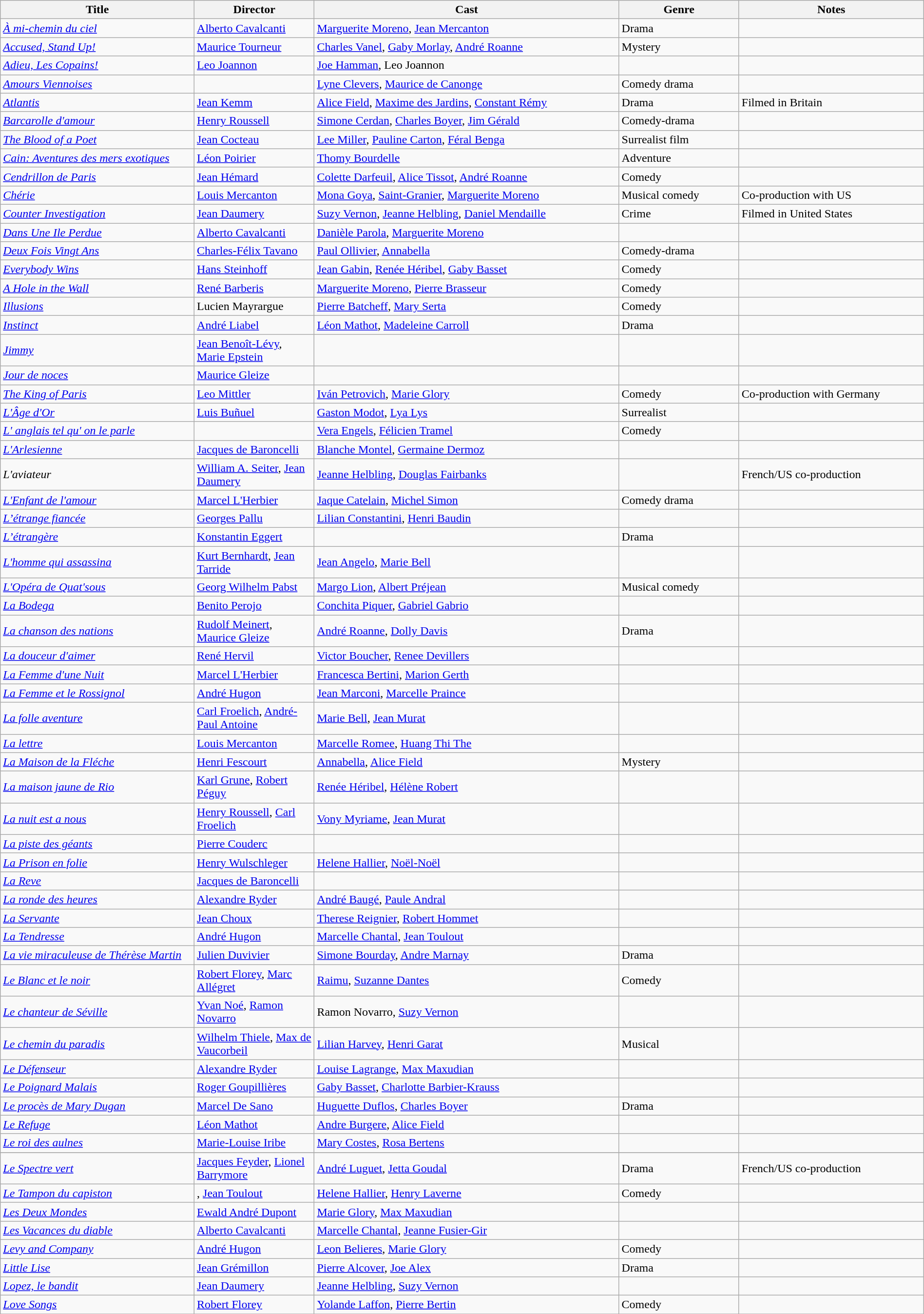<table class="wikitable" style="width:100%;">
<tr>
<th style="width:21%;">Title</th>
<th style="width:13%;">Director</th>
<th style="width:33%;">Cast</th>
<th style="width:13%;">Genre</th>
<th style="width:20%;">Notes</th>
</tr>
<tr>
<td><em><a href='#'>À mi-chemin du ciel</a></em></td>
<td><a href='#'>Alberto Cavalcanti</a></td>
<td><a href='#'>Marguerite Moreno</a>, <a href='#'>Jean Mercanton</a></td>
<td>Drama</td>
<td></td>
</tr>
<tr>
<td><em><a href='#'>Accused, Stand Up!</a></em></td>
<td><a href='#'>Maurice Tourneur</a></td>
<td><a href='#'>Charles Vanel</a>, <a href='#'>Gaby Morlay</a>, <a href='#'>André Roanne</a></td>
<td>Mystery</td>
<td></td>
</tr>
<tr>
<td><em><a href='#'>Adieu, Les Copains!</a></em></td>
<td><a href='#'>Leo Joannon</a></td>
<td><a href='#'>Joe Hamman</a>, Leo Joannon</td>
<td></td>
<td></td>
</tr>
<tr>
<td><em><a href='#'>Amours Viennoises</a></em></td>
<td></td>
<td><a href='#'>Lyne Clevers</a>, <a href='#'>Maurice de Canonge</a></td>
<td>Comedy drama</td>
<td></td>
</tr>
<tr>
<td><em><a href='#'>Atlantis</a></em></td>
<td><a href='#'>Jean Kemm</a></td>
<td><a href='#'>Alice Field</a>, <a href='#'>Maxime des Jardins</a>, <a href='#'>Constant Rémy</a></td>
<td>Drama</td>
<td>Filmed in Britain</td>
</tr>
<tr>
<td><em><a href='#'>Barcarolle d'amour</a></em></td>
<td><a href='#'>Henry Roussell</a></td>
<td><a href='#'>Simone Cerdan</a>, <a href='#'>Charles Boyer</a>, <a href='#'>Jim Gérald</a></td>
<td>Comedy-drama</td>
<td></td>
</tr>
<tr>
<td><em><a href='#'>The Blood of a Poet</a></em></td>
<td><a href='#'>Jean Cocteau</a></td>
<td><a href='#'>Lee Miller</a>, <a href='#'>Pauline Carton</a>, <a href='#'>Féral Benga</a></td>
<td>Surrealist film</td>
<td></td>
</tr>
<tr>
<td><em><a href='#'>Cain: Aventures des mers exotiques</a></em></td>
<td><a href='#'>Léon Poirier</a></td>
<td><a href='#'>Thomy Bourdelle</a></td>
<td>Adventure</td>
<td></td>
</tr>
<tr>
<td><em><a href='#'>Cendrillon de Paris</a></em></td>
<td><a href='#'>Jean Hémard</a></td>
<td><a href='#'>Colette Darfeuil</a>, <a href='#'>Alice Tissot</a>, <a href='#'>André Roanne</a></td>
<td>Comedy</td>
<td></td>
</tr>
<tr>
<td><em><a href='#'>Chérie</a></em></td>
<td><a href='#'>Louis Mercanton</a></td>
<td><a href='#'>Mona Goya</a>, <a href='#'>Saint-Granier</a>, <a href='#'>Marguerite Moreno</a></td>
<td>Musical comedy</td>
<td>Co-production with US</td>
</tr>
<tr>
<td><em><a href='#'>Counter Investigation</a></em></td>
<td><a href='#'>Jean Daumery</a></td>
<td><a href='#'>Suzy Vernon</a>, <a href='#'>Jeanne Helbling</a>, <a href='#'>Daniel Mendaille</a></td>
<td>Crime</td>
<td>Filmed in United States</td>
</tr>
<tr>
<td><em><a href='#'>Dans Une Ile Perdue</a></em></td>
<td><a href='#'>Alberto Cavalcanti</a></td>
<td><a href='#'>Danièle Parola</a>, <a href='#'>Marguerite Moreno</a></td>
<td></td>
<td></td>
</tr>
<tr>
<td><em><a href='#'>Deux Fois Vingt Ans</a></em></td>
<td><a href='#'>Charles-Félix Tavano</a></td>
<td><a href='#'>Paul Ollivier</a>, <a href='#'>Annabella</a></td>
<td>Comedy-drama</td>
<td></td>
</tr>
<tr>
<td><em><a href='#'>Everybody Wins</a></em></td>
<td><a href='#'>Hans Steinhoff</a></td>
<td><a href='#'>Jean Gabin</a>, <a href='#'>Renée Héribel</a>, <a href='#'>Gaby Basset</a></td>
<td>Comedy</td>
<td></td>
</tr>
<tr>
<td><em><a href='#'>A Hole in the Wall</a></em></td>
<td><a href='#'>René Barberis</a></td>
<td><a href='#'>Marguerite Moreno</a>, <a href='#'>Pierre Brasseur</a></td>
<td>Comedy</td>
<td></td>
</tr>
<tr>
<td><em><a href='#'>Illusions</a></em></td>
<td>Lucien Mayrargue</td>
<td><a href='#'>Pierre Batcheff</a>, <a href='#'>Mary Serta</a></td>
<td>Comedy</td>
<td></td>
</tr>
<tr>
<td><em><a href='#'>Instinct</a></em></td>
<td><a href='#'>André Liabel</a></td>
<td><a href='#'>Léon Mathot</a>, <a href='#'>Madeleine Carroll</a></td>
<td>Drama</td>
<td></td>
</tr>
<tr>
<td><em><a href='#'>Jimmy</a></em></td>
<td><a href='#'>Jean Benoît-Lévy</a>, <a href='#'>Marie Epstein</a></td>
<td></td>
<td></td>
<td></td>
</tr>
<tr>
<td><em><a href='#'>Jour de noces</a></em></td>
<td><a href='#'>Maurice Gleize</a></td>
<td></td>
<td></td>
<td></td>
</tr>
<tr>
<td><em><a href='#'>The King of Paris</a></em></td>
<td><a href='#'>Leo Mittler</a></td>
<td><a href='#'>Iván Petrovich</a>, <a href='#'>Marie Glory</a></td>
<td>Comedy</td>
<td>Co-production with Germany</td>
</tr>
<tr>
<td><em><a href='#'>L'Âge d'Or</a></em></td>
<td><a href='#'>Luis Buñuel</a></td>
<td><a href='#'>Gaston Modot</a>, <a href='#'>Lya Lys</a></td>
<td>Surrealist</td>
<td></td>
</tr>
<tr>
<td><em><a href='#'>L' anglais tel qu' on le parle</a></em></td>
<td></td>
<td><a href='#'>Vera Engels</a>, <a href='#'>Félicien Tramel</a></td>
<td>Comedy</td>
<td></td>
</tr>
<tr>
<td><em><a href='#'>L'Arlesienne</a></em></td>
<td><a href='#'>Jacques de Baroncelli</a></td>
<td><a href='#'>Blanche Montel</a>, <a href='#'>Germaine Dermoz</a></td>
<td></td>
<td></td>
</tr>
<tr>
<td><em>L'aviateur</em></td>
<td><a href='#'>William A. Seiter</a>, <a href='#'>Jean Daumery</a></td>
<td><a href='#'>Jeanne Helbling</a>, <a href='#'>Douglas Fairbanks</a></td>
<td></td>
<td>French/US co-production</td>
</tr>
<tr>
<td><em><a href='#'>L'Enfant de l'amour</a></em></td>
<td><a href='#'>Marcel L'Herbier</a></td>
<td><a href='#'>Jaque Catelain</a>, <a href='#'>Michel Simon</a></td>
<td>Comedy drama</td>
<td></td>
</tr>
<tr>
<td><em><a href='#'>L’étrange fiancée</a></em></td>
<td><a href='#'>Georges Pallu</a></td>
<td><a href='#'>Lilian Constantini</a>, <a href='#'>Henri Baudin</a></td>
<td></td>
<td></td>
</tr>
<tr>
<td><em><a href='#'>L’étrangère</a></em></td>
<td><a href='#'>Konstantin Eggert</a></td>
<td></td>
<td>Drama</td>
<td></td>
</tr>
<tr>
<td><em><a href='#'>L'homme qui assassina</a></em></td>
<td><a href='#'>Kurt Bernhardt</a>, <a href='#'>Jean Tarride</a></td>
<td><a href='#'>Jean Angelo</a>, <a href='#'>Marie Bell</a></td>
<td></td>
<td></td>
</tr>
<tr>
<td><em><a href='#'>L'Opéra de Quat'sous</a></em></td>
<td><a href='#'>Georg Wilhelm Pabst</a></td>
<td><a href='#'>Margo Lion</a>, <a href='#'>Albert Préjean</a></td>
<td>Musical comedy</td>
<td></td>
</tr>
<tr>
<td><em><a href='#'>La Bodega</a></em></td>
<td><a href='#'>Benito Perojo</a></td>
<td><a href='#'>Conchita Piquer</a>, <a href='#'>Gabriel Gabrio</a></td>
<td></td>
<td></td>
</tr>
<tr>
<td><em><a href='#'>La chanson des nations</a></em></td>
<td><a href='#'>Rudolf Meinert</a>, <a href='#'>Maurice Gleize</a></td>
<td><a href='#'>André Roanne</a>, <a href='#'>Dolly Davis</a></td>
<td>Drama</td>
<td></td>
</tr>
<tr>
<td><em><a href='#'>La douceur d'aimer</a></em></td>
<td><a href='#'>René Hervil</a></td>
<td><a href='#'>Victor Boucher</a>, <a href='#'>Renee Devillers</a></td>
<td></td>
<td></td>
</tr>
<tr>
<td><em><a href='#'>La Femme d'une Nuit</a></em></td>
<td><a href='#'>Marcel L'Herbier</a></td>
<td><a href='#'>Francesca Bertini</a>, <a href='#'>Marion Gerth</a></td>
<td></td>
<td></td>
</tr>
<tr>
<td><em><a href='#'>La Femme et le Rossignol</a></em></td>
<td><a href='#'>André Hugon</a></td>
<td><a href='#'>Jean Marconi</a>, <a href='#'>Marcelle Praince</a></td>
<td></td>
<td></td>
</tr>
<tr>
<td><em><a href='#'>La folle aventure</a></em></td>
<td><a href='#'>Carl Froelich</a>, <a href='#'>André-Paul Antoine</a></td>
<td><a href='#'>Marie Bell</a>, <a href='#'>Jean Murat</a></td>
<td></td>
<td></td>
</tr>
<tr>
<td><em><a href='#'>La lettre</a></em></td>
<td><a href='#'>Louis Mercanton</a></td>
<td><a href='#'>Marcelle Romee</a>, <a href='#'>Huang Thi The</a></td>
<td></td>
<td></td>
</tr>
<tr>
<td><em><a href='#'>La Maison de la Fléche</a></em></td>
<td><a href='#'>Henri Fescourt</a></td>
<td><a href='#'>Annabella</a>, <a href='#'>Alice Field</a></td>
<td>Mystery</td>
<td></td>
</tr>
<tr>
<td><em><a href='#'>La maison jaune de Rio</a></em></td>
<td><a href='#'>Karl Grune</a>, <a href='#'>Robert Péguy</a></td>
<td><a href='#'>Renée Héribel</a>, <a href='#'>Hélène Robert</a></td>
<td></td>
<td></td>
</tr>
<tr>
<td><em><a href='#'>La nuit est a nous</a></em></td>
<td><a href='#'>Henry Roussell</a>, <a href='#'>Carl Froelich</a></td>
<td><a href='#'>Vony Myriame</a>, <a href='#'>Jean Murat</a></td>
<td></td>
<td></td>
</tr>
<tr>
<td><em><a href='#'>La piste des géants</a></em></td>
<td><a href='#'>Pierre Couderc</a></td>
<td></td>
<td></td>
<td></td>
</tr>
<tr>
<td><em><a href='#'>La Prison en folie</a></em></td>
<td><a href='#'>Henry Wulschleger</a></td>
<td><a href='#'>Helene Hallier</a>, <a href='#'>Noël-Noël</a></td>
<td></td>
<td></td>
</tr>
<tr>
<td><em><a href='#'>La Reve</a></em></td>
<td><a href='#'>Jacques de Baroncelli</a></td>
<td></td>
<td></td>
<td></td>
</tr>
<tr>
<td><em><a href='#'>La ronde des heures</a></em></td>
<td><a href='#'>Alexandre Ryder</a></td>
<td><a href='#'>André Baugé</a>, <a href='#'>Paule Andral</a></td>
<td></td>
<td></td>
</tr>
<tr>
<td><em><a href='#'>La Servante</a></em></td>
<td><a href='#'>Jean Choux</a></td>
<td><a href='#'>Therese Reignier</a>, <a href='#'>Robert Hommet</a></td>
<td></td>
<td></td>
</tr>
<tr>
<td><em><a href='#'>La Tendresse</a></em></td>
<td><a href='#'>André Hugon</a></td>
<td><a href='#'>Marcelle Chantal</a>, <a href='#'>Jean Toulout</a></td>
<td></td>
<td></td>
</tr>
<tr>
<td><em><a href='#'>La vie miraculeuse de Thérèse Martin</a></em></td>
<td><a href='#'>Julien Duvivier</a></td>
<td><a href='#'>Simone Bourday</a>, <a href='#'>Andre Marnay</a></td>
<td>Drama</td>
<td></td>
</tr>
<tr>
<td><em><a href='#'>Le Blanc et le noir</a></em></td>
<td><a href='#'>Robert Florey</a>, <a href='#'>Marc Allégret</a></td>
<td><a href='#'>Raimu</a>, <a href='#'>Suzanne Dantes</a></td>
<td>Comedy</td>
<td></td>
</tr>
<tr>
<td><em><a href='#'>Le chanteur de Séville</a></em></td>
<td><a href='#'>Yvan Noé</a>, <a href='#'>Ramon Novarro</a></td>
<td>Ramon Novarro, <a href='#'>Suzy Vernon</a></td>
<td></td>
<td></td>
</tr>
<tr>
<td><em><a href='#'>Le chemin du paradis</a></em></td>
<td><a href='#'>Wilhelm Thiele</a>, <a href='#'>Max de Vaucorbeil</a></td>
<td><a href='#'>Lilian Harvey</a>, <a href='#'>Henri Garat</a></td>
<td>Musical</td>
<td></td>
</tr>
<tr>
<td><em><a href='#'>Le Défenseur</a></em></td>
<td><a href='#'>Alexandre Ryder</a></td>
<td><a href='#'>Louise Lagrange</a>, <a href='#'>Max Maxudian</a></td>
<td></td>
<td></td>
</tr>
<tr>
<td><em><a href='#'>Le Poignard Malais</a></em></td>
<td><a href='#'>Roger Goupillières</a></td>
<td><a href='#'>Gaby Basset</a>, <a href='#'>Charlotte Barbier-Krauss</a></td>
<td></td>
<td></td>
</tr>
<tr>
<td><em><a href='#'>Le procès de Mary Dugan</a></em></td>
<td><a href='#'>Marcel De Sano</a></td>
<td><a href='#'>Huguette Duflos</a>, <a href='#'>Charles Boyer</a></td>
<td>Drama</td>
<td></td>
</tr>
<tr>
<td><em><a href='#'>Le Refuge</a></em></td>
<td><a href='#'>Léon Mathot</a></td>
<td><a href='#'>Andre Burgere</a>, <a href='#'>Alice Field</a></td>
<td></td>
<td></td>
</tr>
<tr>
<td><em><a href='#'>Le roi des aulnes</a></em></td>
<td><a href='#'>Marie-Louise Iribe</a></td>
<td><a href='#'>Mary Costes</a>, <a href='#'>Rosa Bertens</a></td>
<td></td>
<td></td>
</tr>
<tr>
</tr>
<tr>
<td><em><a href='#'>Le Spectre vert</a></em></td>
<td><a href='#'>Jacques Feyder</a>, <a href='#'>Lionel Barrymore</a></td>
<td><a href='#'>André Luguet</a>, <a href='#'>Jetta Goudal</a></td>
<td>Drama</td>
<td>French/US co-production</td>
</tr>
<tr>
<td><em><a href='#'>Le Tampon du capiston</a></em></td>
<td>, <a href='#'>Jean Toulout</a></td>
<td><a href='#'>Helene Hallier</a>, <a href='#'>Henry Laverne</a></td>
<td>Comedy</td>
<td></td>
</tr>
<tr>
<td><em><a href='#'>Les Deux Mondes</a></em></td>
<td><a href='#'>Ewald André Dupont</a></td>
<td><a href='#'>Marie Glory</a>, <a href='#'>Max Maxudian</a></td>
<td></td>
<td></td>
</tr>
<tr>
<td><em><a href='#'>Les Vacances du diable</a></em></td>
<td><a href='#'>Alberto Cavalcanti</a></td>
<td><a href='#'>Marcelle Chantal</a>, <a href='#'>Jeanne Fusier-Gir</a></td>
<td></td>
<td></td>
</tr>
<tr>
<td><em><a href='#'>Levy and Company</a></em></td>
<td><a href='#'>André Hugon</a></td>
<td><a href='#'>Leon Belieres</a>, <a href='#'>Marie Glory</a></td>
<td>Comedy</td>
<td></td>
</tr>
<tr>
<td><em><a href='#'>Little Lise</a></em></td>
<td><a href='#'>Jean Grémillon</a></td>
<td><a href='#'>Pierre Alcover</a>, <a href='#'>Joe Alex</a></td>
<td>Drama</td>
<td></td>
</tr>
<tr>
<td><em><a href='#'>Lopez, le bandit</a></em></td>
<td><a href='#'>Jean Daumery</a></td>
<td><a href='#'>Jeanne Helbling</a>, <a href='#'>Suzy Vernon</a></td>
<td></td>
<td></td>
</tr>
<tr>
<td><em><a href='#'>Love Songs</a></em></td>
<td><a href='#'>Robert Florey</a></td>
<td><a href='#'>Yolande Laffon</a>, <a href='#'>Pierre Bertin</a></td>
<td>Comedy</td>
<td></td>
</tr>
<tr>
</tr>
</table>
